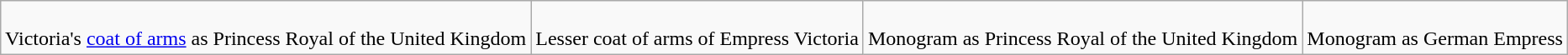<table class="wikitable" style="margin:1em auto; text-align:center;">
<tr>
<td><br>Victoria's <a href='#'>coat of arms</a> as Princess Royal of the United Kingdom</td>
<td><br>Lesser coat of arms of Empress Victoria</td>
<td><br>Monogram as Princess Royal of the United Kingdom</td>
<td><br>Monogram as German Empress</td>
</tr>
</table>
